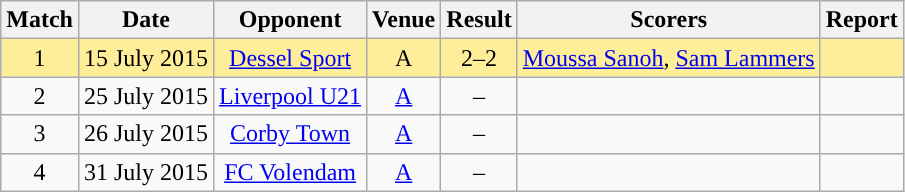<table class="wikitable" style="font-size:100%; text-align:center">
<tr>
<th>Match</th>
<th>Date</th>
<th>Opponent</th>
<th>Venue</th>
<th>Result</th>
<th>Scorers</th>
<th>Report</th>
</tr>
<tr style="background:#fe9;">
<td>1</td>
<td>15 July 2015</td>
<td> <a href='#'>Dessel Sport</a></td>
<td>A</td>
<td>2–2</td>
<td><a href='#'>Moussa Sanoh</a>, <a href='#'>Sam Lammers</a></td>
<td></td>
</tr>
<tr style="background:">
<td>2</td>
<td>25 July 2015</td>
<td> <a href='#'>Liverpool U21</a></td>
<td><a href='#'>A</a></td>
<td>–</td>
<td></td>
<td></td>
</tr>
<tr style="background:">
<td>3</td>
<td>26 July 2015</td>
<td> <a href='#'>Corby Town</a></td>
<td><a href='#'>A</a></td>
<td>–</td>
<td></td>
<td></td>
</tr>
<tr style="background:">
<td>4</td>
<td>31 July 2015</td>
<td><a href='#'>FC Volendam</a></td>
<td><a href='#'>A</a></td>
<td>–</td>
<td></td>
<td></td>
</tr>
</table>
